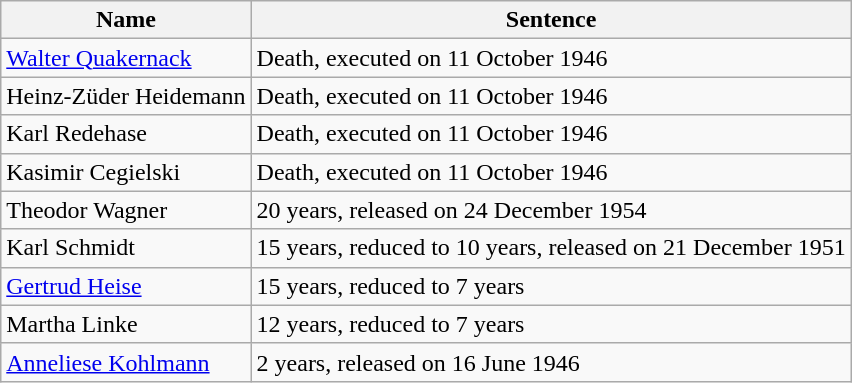<table class="wikitable">
<tr>
<th align="left">Name</th>
<th align="left">Sentence</th>
</tr>
<tr>
<td><a href='#'>Walter Quakernack</a></td>
<td>Death, executed on 11 October 1946</td>
</tr>
<tr>
<td>Heinz-Züder Heidemann</td>
<td>Death, executed on 11 October 1946</td>
</tr>
<tr>
<td>Karl Redehase</td>
<td>Death, executed on 11 October 1946</td>
</tr>
<tr>
<td>Kasimir Cegielski</td>
<td>Death, executed on 11 October 1946</td>
</tr>
<tr>
<td>Theodor Wagner</td>
<td>20 years, released on 24 December 1954</td>
</tr>
<tr>
<td>Karl Schmidt</td>
<td>15 years, reduced to 10 years, released on 21 December 1951</td>
</tr>
<tr>
<td><a href='#'>Gertrud Heise</a></td>
<td>15 years, reduced to 7 years</td>
</tr>
<tr>
<td>Martha Linke</td>
<td>12 years, reduced to 7 years</td>
</tr>
<tr>
<td><a href='#'>Anneliese Kohlmann</a></td>
<td>2 years, released on 16 June 1946</td>
</tr>
</table>
